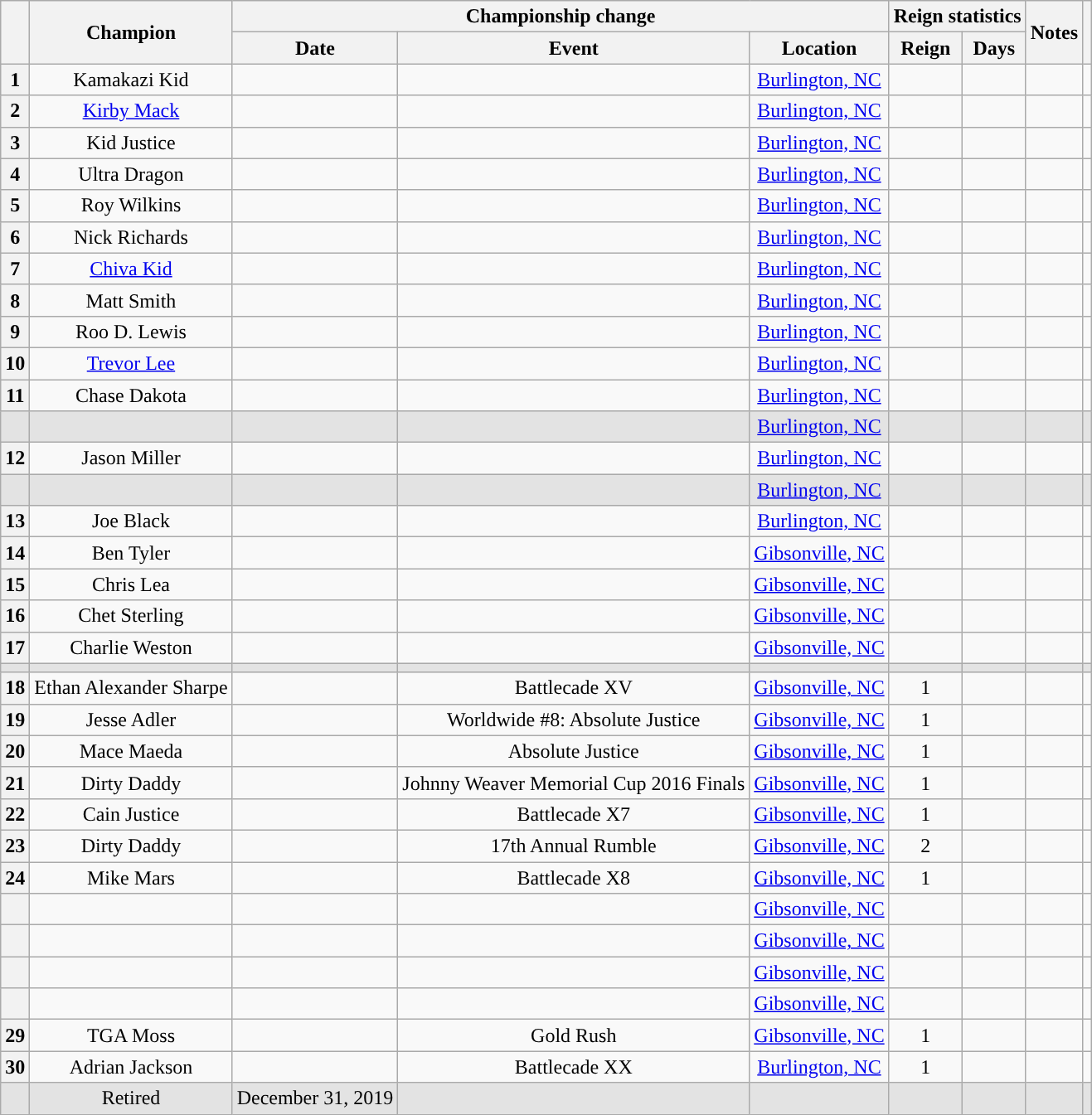<table class="wikitable sortable" style="text-align: center">
<tr>
<th rowspan=2></th>
<th rowspan=2>Champion</th>
<th colspan=3>Championship change</th>
<th colspan=2>Reign statistics</th>
<th rowspan=2>Notes</th>
<th rowspan=2></th>
</tr>
<tr>
<th>Date</th>
<th>Event</th>
<th>Location</th>
<th>Reign</th>
<th>Days</th>
</tr>
<tr>
<th>1</th>
<td>Kamakazi Kid</td>
<td></td>
<td></td>
<td><a href='#'>Burlington, NC</a></td>
<td></td>
<td></td>
<td align="left"></td>
<td></td>
</tr>
<tr>
<th>2</th>
<td><a href='#'>Kirby Mack</a></td>
<td></td>
<td></td>
<td><a href='#'>Burlington, NC</a></td>
<td></td>
<td></td>
<td align="left"></td>
<td></td>
</tr>
<tr>
<th>3</th>
<td>Kid Justice</td>
<td></td>
<td></td>
<td><a href='#'>Burlington, NC</a></td>
<td></td>
<td></td>
<td align="left"></td>
<td></td>
</tr>
<tr>
<th>4</th>
<td>Ultra Dragon</td>
<td></td>
<td></td>
<td><a href='#'>Burlington, NC</a></td>
<td></td>
<td></td>
<td align="left"></td>
<td></td>
</tr>
<tr>
<th>5</th>
<td>Roy Wilkins</td>
<td></td>
<td></td>
<td><a href='#'>Burlington, NC</a></td>
<td></td>
<td></td>
<td align="left"></td>
<td></td>
</tr>
<tr>
<th>6</th>
<td>Nick Richards</td>
<td></td>
<td></td>
<td><a href='#'>Burlington, NC</a></td>
<td></td>
<td></td>
<td align="left"></td>
<td></td>
</tr>
<tr>
<th>7</th>
<td><a href='#'>Chiva Kid</a></td>
<td></td>
<td></td>
<td><a href='#'>Burlington, NC</a></td>
<td></td>
<td></td>
<td align="left"></td>
<td></td>
</tr>
<tr>
<th>8</th>
<td>Matt Smith</td>
<td></td>
<td></td>
<td><a href='#'>Burlington, NC</a></td>
<td></td>
<td></td>
<td></td>
<td></td>
</tr>
<tr>
<th>9</th>
<td>Roo D. Lewis</td>
<td></td>
<td></td>
<td><a href='#'>Burlington, NC</a></td>
<td></td>
<td></td>
<td align="left"></td>
<td></td>
</tr>
<tr>
<th>10</th>
<td><a href='#'>Trevor Lee</a></td>
<td></td>
<td></td>
<td><a href='#'>Burlington, NC</a></td>
<td></td>
<td></td>
<td></td>
<td></td>
</tr>
<tr>
<th>11</th>
<td>Chase Dakota</td>
<td></td>
<td></td>
<td><a href='#'>Burlington, NC</a></td>
<td></td>
<td></td>
<td></td>
<td></td>
</tr>
<tr style="background:#e3e3e3">
<td></td>
<td></td>
<td></td>
<td></td>
<td><a href='#'>Burlington, NC</a></td>
<td></td>
<td></td>
<td align="left"></td>
<td></td>
</tr>
<tr>
<th>12</th>
<td>Jason Miller</td>
<td></td>
<td></td>
<td><a href='#'>Burlington, NC</a></td>
<td></td>
<td></td>
<td align="left"></td>
<td></td>
</tr>
<tr style="background:#e3e3e3">
<td></td>
<td></td>
<td></td>
<td></td>
<td><a href='#'>Burlington, NC</a></td>
<td></td>
<td></td>
<td align="left"></td>
<td></td>
</tr>
<tr>
<th>13</th>
<td>Joe Black</td>
<td></td>
<td></td>
<td><a href='#'>Burlington, NC</a></td>
<td></td>
<td></td>
<td align="left"></td>
<td></td>
</tr>
<tr>
<th>14</th>
<td>Ben Tyler</td>
<td></td>
<td></td>
<td><a href='#'>Gibsonville, NC</a></td>
<td></td>
<td></td>
<td></td>
<td></td>
</tr>
<tr>
<th>15</th>
<td>Chris Lea</td>
<td></td>
<td></td>
<td><a href='#'>Gibsonville, NC</a></td>
<td></td>
<td></td>
<td></td>
<td></td>
</tr>
<tr>
<th>16</th>
<td>Chet Sterling</td>
<td></td>
<td></td>
<td><a href='#'>Gibsonville, NC</a></td>
<td></td>
<td></td>
<td></td>
<td></td>
</tr>
<tr>
<th>17</th>
<td>Charlie Weston</td>
<td></td>
<td></td>
<td><a href='#'>Gibsonville, NC</a></td>
<td></td>
<td></td>
<td></td>
<td></td>
</tr>
<tr style="background:#e3e3e3">
<td></td>
<td></td>
<td></td>
<td></td>
<td></td>
<td></td>
<td></td>
<td></td>
<td></td>
</tr>
<tr>
<th>18</th>
<td>Ethan Alexander Sharpe</td>
<td></td>
<td>Battlecade XV</td>
<td><a href='#'>Gibsonville, NC</a></td>
<td>1</td>
<td></td>
<td align="left"></td>
<td></td>
</tr>
<tr>
<th>19</th>
<td>Jesse Adler</td>
<td></td>
<td>Worldwide #8: Absolute Justice</td>
<td><a href='#'>Gibsonville, NC</a></td>
<td>1</td>
<td></td>
<td></td>
<td></td>
</tr>
<tr>
<th>20</th>
<td>Mace Maeda</td>
<td></td>
<td>Absolute Justice</td>
<td><a href='#'>Gibsonville, NC</a></td>
<td>1</td>
<td></td>
<td></td>
<td></td>
</tr>
<tr>
<th>21</th>
<td>Dirty Daddy</td>
<td></td>
<td>Johnny Weaver Memorial Cup 2016 Finals</td>
<td><a href='#'>Gibsonville, NC</a></td>
<td>1</td>
<td></td>
<td></td>
<td></td>
</tr>
<tr>
<th>22</th>
<td>Cain Justice</td>
<td></td>
<td>Battlecade X7</td>
<td><a href='#'>Gibsonville, NC</a></td>
<td>1</td>
<td></td>
<td></td>
<td></td>
</tr>
<tr>
<th>23</th>
<td>Dirty Daddy</td>
<td></td>
<td>17th Annual Rumble</td>
<td><a href='#'>Gibsonville, NC</a></td>
<td>2</td>
<td></td>
<td></td>
<td></td>
</tr>
<tr>
<th>24</th>
<td>Mike Mars</td>
<td></td>
<td>Battlecade X8</td>
<td><a href='#'>Gibsonville, NC</a></td>
<td>1</td>
<td></td>
<td></td>
<td></td>
</tr>
<tr>
<th></th>
<td></td>
<td></td>
<td></td>
<td><a href='#'>Gibsonville, NC</a></td>
<td></td>
<td></td>
<td></td>
<td></td>
</tr>
<tr>
<th></th>
<td></td>
<td></td>
<td></td>
<td><a href='#'>Gibsonville, NC</a></td>
<td></td>
<td></td>
<td></td>
<td></td>
</tr>
<tr>
<th></th>
<td></td>
<td></td>
<td></td>
<td><a href='#'>Gibsonville, NC</a></td>
<td></td>
<td></td>
<td align="left"></td>
<td></td>
</tr>
<tr>
<th></th>
<td></td>
<td></td>
<td></td>
<td><a href='#'>Gibsonville, NC</a></td>
<td></td>
<td></td>
<td align="left"></td>
<td></td>
</tr>
<tr>
<th>29</th>
<td>TGA Moss</td>
<td></td>
<td>Gold Rush</td>
<td><a href='#'>Gibsonville, NC</a></td>
<td>1</td>
<td></td>
<td></td>
<td></td>
</tr>
<tr>
<th>30</th>
<td>Adrian Jackson</td>
<td></td>
<td>Battlecade XX</td>
<td><a href='#'>Burlington, NC</a></td>
<td>1</td>
<td></td>
<td></td>
<td></td>
</tr>
<tr style="background:#e3e3e3">
<td></td>
<td>Retired</td>
<td>December 31, 2019</td>
<td></td>
<td></td>
<td></td>
<td></td>
<td></td>
<td></td>
</tr>
</table>
